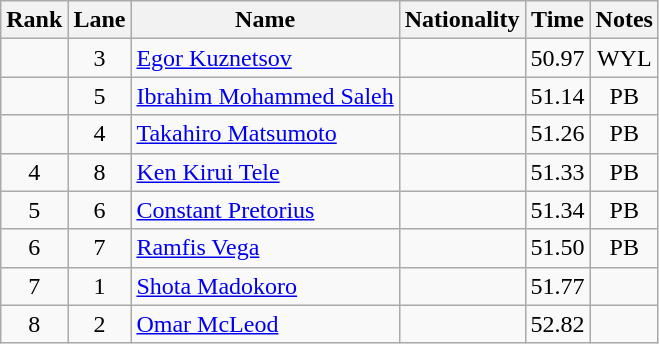<table class="wikitable sortable" style="text-align:center">
<tr>
<th>Rank</th>
<th>Lane</th>
<th>Name</th>
<th>Nationality</th>
<th>Time</th>
<th>Notes</th>
</tr>
<tr>
<td align=center></td>
<td align=center>3</td>
<td align=left><a href='#'>Egor Kuznetsov</a></td>
<td align=left></td>
<td>50.97</td>
<td>WYL</td>
</tr>
<tr>
<td align=center></td>
<td align=center>5</td>
<td align=left><a href='#'>Ibrahim Mohammed Saleh</a></td>
<td align=left></td>
<td>51.14</td>
<td>PB</td>
</tr>
<tr>
<td align=center></td>
<td align=center>4</td>
<td align=left><a href='#'>Takahiro Matsumoto</a></td>
<td align=left></td>
<td>51.26</td>
<td>PB</td>
</tr>
<tr>
<td align=center>4</td>
<td align=center>8</td>
<td align=left><a href='#'>Ken Kirui Tele</a></td>
<td align=left></td>
<td>51.33</td>
<td>PB</td>
</tr>
<tr>
<td align=center>5</td>
<td align=center>6</td>
<td align=left><a href='#'>Constant Pretorius</a></td>
<td align=left></td>
<td>51.34</td>
<td>PB</td>
</tr>
<tr>
<td align=center>6</td>
<td align=center>7</td>
<td align=left><a href='#'>Ramfis Vega</a></td>
<td align=left></td>
<td>51.50</td>
<td>PB</td>
</tr>
<tr>
<td align=center>7</td>
<td align=center>1</td>
<td align=left><a href='#'>Shota Madokoro</a></td>
<td align=left></td>
<td>51.77</td>
<td></td>
</tr>
<tr>
<td align=center>8</td>
<td align=center>2</td>
<td align=left><a href='#'>Omar McLeod</a></td>
<td align=left></td>
<td>52.82</td>
<td></td>
</tr>
</table>
